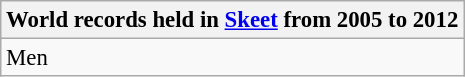<table class="wikitable" style="font-size: 95%">
<tr>
<th colspan=7>World records held in <a href='#'>Skeet</a> from 2005 to 2012</th>
</tr>
<tr>
<td rowspan=2>Men<br></td>
</tr>
<tr>
</tr>
</table>
